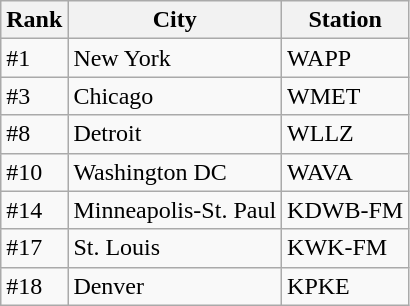<table class="wikitable">
<tr>
<th>Rank</th>
<th>City</th>
<th>Station</th>
</tr>
<tr>
<td>#1</td>
<td>New York</td>
<td>WAPP</td>
</tr>
<tr>
<td>#3</td>
<td>Chicago</td>
<td>WMET</td>
</tr>
<tr>
<td>#8</td>
<td>Detroit</td>
<td>WLLZ</td>
</tr>
<tr>
<td>#10</td>
<td>Washington DC</td>
<td>WAVA</td>
</tr>
<tr>
<td>#14</td>
<td>Minneapolis-St. Paul</td>
<td>KDWB-FM</td>
</tr>
<tr>
<td>#17</td>
<td>St. Louis</td>
<td>KWK-FM</td>
</tr>
<tr>
<td>#18</td>
<td>Denver</td>
<td>KPKE</td>
</tr>
</table>
